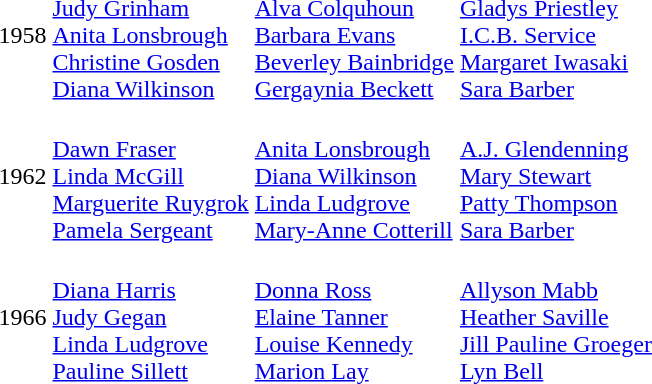<table>
<tr>
<td>1958</td>
<td><br><a href='#'>Judy Grinham</a><br><a href='#'>Anita Lonsbrough</a><br><a href='#'>Christine Gosden</a><br><a href='#'>Diana Wilkinson</a></td>
<td><br><a href='#'>Alva Colquhoun</a><br><a href='#'>Barbara Evans</a><br><a href='#'>Beverley Bainbridge</a><br><a href='#'>Gergaynia Beckett</a></td>
<td><br><a href='#'>Gladys Priestley</a><br><a href='#'>I.C.B. Service</a><br><a href='#'>Margaret Iwasaki</a><br><a href='#'>Sara Barber</a></td>
</tr>
<tr>
<td>1962</td>
<td><br><a href='#'>Dawn Fraser</a><br><a href='#'>Linda McGill</a><br><a href='#'>Marguerite Ruygrok</a><br><a href='#'>Pamela Sergeant</a></td>
<td><br><a href='#'>Anita Lonsbrough</a><br><a href='#'>Diana Wilkinson</a><br><a href='#'>Linda Ludgrove</a><br><a href='#'>Mary-Anne Cotterill</a></td>
<td><br><a href='#'>A.J. Glendenning</a><br><a href='#'>Mary Stewart</a><br><a href='#'>Patty Thompson</a><br><a href='#'>Sara Barber</a></td>
</tr>
<tr>
<td>1966</td>
<td><br><a href='#'>Diana Harris</a><br><a href='#'>Judy Gegan</a><br><a href='#'>Linda Ludgrove</a><br><a href='#'>Pauline Sillett</a></td>
<td><br><a href='#'>Donna Ross</a><br><a href='#'>Elaine Tanner</a><br><a href='#'>Louise Kennedy</a><br><a href='#'>Marion Lay</a></td>
<td><br><a href='#'>Allyson Mabb</a><br><a href='#'>Heather Saville</a><br><a href='#'>Jill Pauline Groeger</a><br><a href='#'>Lyn Bell</a></td>
</tr>
</table>
